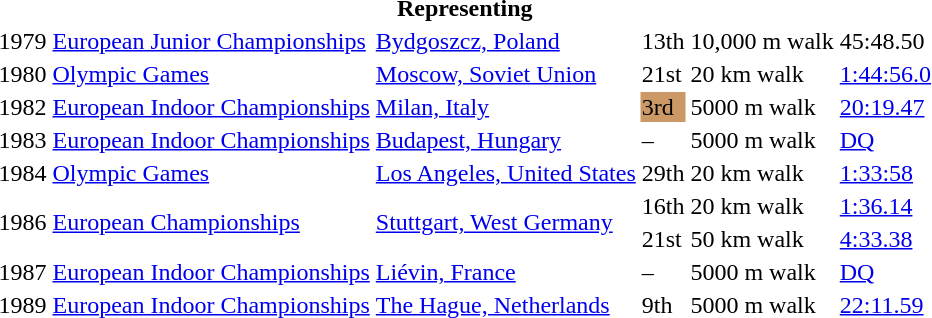<table>
<tr>
<th colspan="6">Representing </th>
</tr>
<tr>
<td>1979</td>
<td><a href='#'>European Junior Championships</a></td>
<td><a href='#'>Bydgoszcz, Poland</a></td>
<td>13th</td>
<td>10,000 m walk</td>
<td>45:48.50</td>
</tr>
<tr>
<td>1980</td>
<td><a href='#'>Olympic Games</a></td>
<td><a href='#'>Moscow, Soviet Union</a></td>
<td>21st</td>
<td>20 km walk</td>
<td><a href='#'>1:44:56.0</a></td>
</tr>
<tr>
<td>1982</td>
<td><a href='#'>European Indoor Championships</a></td>
<td><a href='#'>Milan, Italy</a></td>
<td bgcolor=cc9966>3rd</td>
<td>5000 m walk</td>
<td><a href='#'>20:19.47</a></td>
</tr>
<tr>
<td>1983</td>
<td><a href='#'>European Indoor Championships</a></td>
<td><a href='#'>Budapest, Hungary</a></td>
<td>–</td>
<td>5000 m walk</td>
<td><a href='#'>DQ</a></td>
</tr>
<tr>
<td>1984</td>
<td><a href='#'>Olympic Games</a></td>
<td><a href='#'>Los Angeles, United States</a></td>
<td>29th</td>
<td>20 km walk</td>
<td><a href='#'>1:33:58</a></td>
</tr>
<tr>
<td rowspan=2>1986</td>
<td rowspan=2><a href='#'>European Championships</a></td>
<td rowspan=2><a href='#'>Stuttgart, West Germany</a></td>
<td>16th</td>
<td>20 km walk</td>
<td><a href='#'>1:36.14</a></td>
</tr>
<tr>
<td>21st</td>
<td>50 km walk</td>
<td><a href='#'>4:33.38</a></td>
</tr>
<tr>
<td>1987</td>
<td><a href='#'>European Indoor Championships</a></td>
<td><a href='#'>Liévin, France</a></td>
<td>–</td>
<td>5000 m walk</td>
<td><a href='#'>DQ</a></td>
</tr>
<tr>
<td>1989</td>
<td><a href='#'>European Indoor Championships</a></td>
<td><a href='#'>The Hague, Netherlands</a></td>
<td>9th</td>
<td>5000 m walk</td>
<td><a href='#'>22:11.59</a></td>
</tr>
</table>
